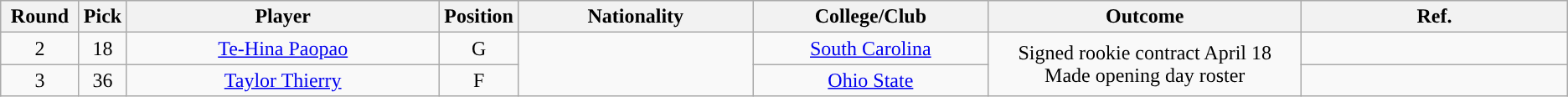<table class="wikitable sortable sortable" style="text-align: center">
<tr>
<th width="5%">Round</th>
<th width="3%">Pick</th>
<th width="20%">Player</th>
<th width="3%">Position</th>
<th width="15%">Nationality</th>
<th width="15%">College/Club</th>
<th width="20%">Outcome</th>
<th>Ref.</th>
</tr>
<tr>
<td>2</td>
<td>18</td>
<td><a href='#'>Te-Hina Paopao</a></td>
<td>G</td>
<td rowspan=2></td>
<td><a href='#'>South Carolina</a></td>
<td rowspan=2>Signed rookie contract April 18<br>Made opening day roster</td>
<td></td>
</tr>
<tr>
<td>3</td>
<td>36</td>
<td><a href='#'>Taylor Thierry</a></td>
<td>F</td>
<td><a href='#'>Ohio State</a></td>
<td></td>
</tr>
</table>
